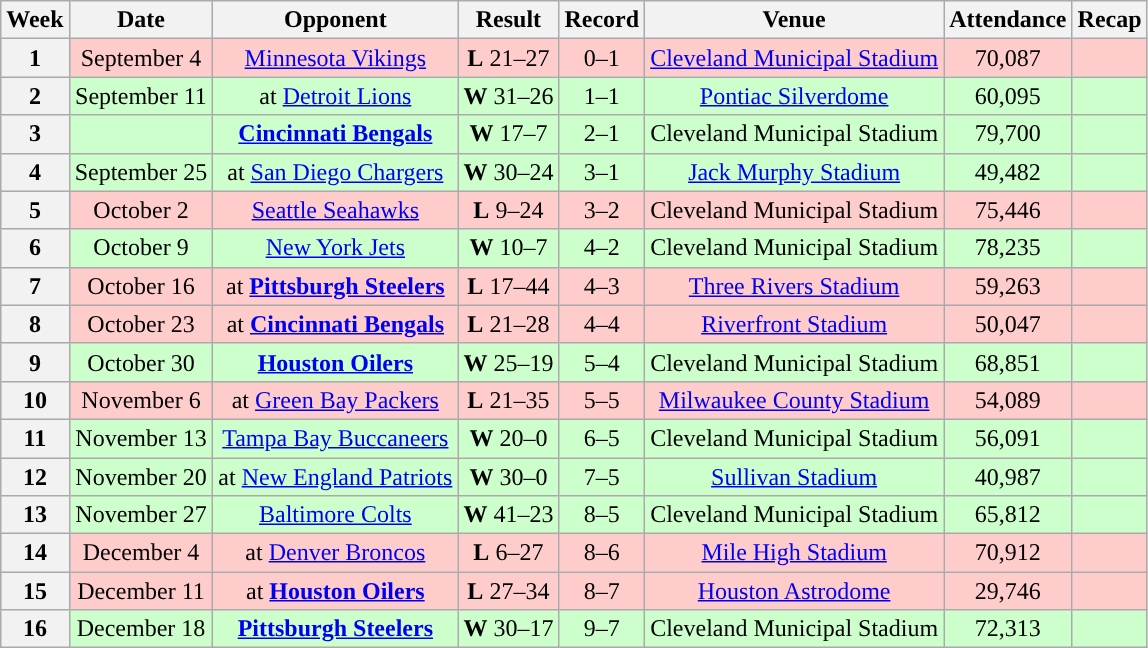<table class="wikitable" style="text-align:center">
<tr>
<th>Week</th>
<th>Date</th>
<th>Opponent</th>
<th>Result</th>
<th>Record</th>
<th>Venue</th>
<th>Attendance</th>
<th>Recap</th>
</tr>
<tr style="background:#fcc">
<th>1</th>
<td>September 4</td>
<td><a href='#'>Minnesota Vikings</a></td>
<td><strong>L</strong> 21–27</td>
<td>0–1</td>
<td><a href='#'>Cleveland Municipal Stadium</a></td>
<td>70,087</td>
<td></td>
</tr>
<tr style="background:#cfc">
<th>2</th>
<td>September 11</td>
<td>at <a href='#'>Detroit Lions</a></td>
<td><strong>W</strong> 31–26</td>
<td>1–1</td>
<td><a href='#'>Pontiac Silverdome</a></td>
<td>60,095</td>
<td></td>
</tr>
<tr style="background:#cfc">
<th>3</th>
<td></td>
<td><strong><a href='#'>Cincinnati Bengals</a></strong></td>
<td><strong>W</strong> 17–7</td>
<td>2–1</td>
<td>Cleveland Municipal Stadium</td>
<td>79,700</td>
<td></td>
</tr>
<tr style="background:#cfc">
<th>4</th>
<td>September 25</td>
<td>at <a href='#'>San Diego Chargers</a></td>
<td><strong>W</strong> 30–24</td>
<td>3–1</td>
<td><a href='#'>Jack Murphy Stadium</a></td>
<td>49,482</td>
<td></td>
</tr>
<tr style="background:#fcc">
<th>5</th>
<td>October 2</td>
<td><a href='#'>Seattle Seahawks</a></td>
<td><strong>L</strong> 9–24</td>
<td>3–2</td>
<td>Cleveland Municipal Stadium</td>
<td>75,446</td>
<td></td>
</tr>
<tr style="background:#cfc">
<th>6</th>
<td>October 9</td>
<td><a href='#'>New York Jets</a></td>
<td><strong>W</strong> 10–7</td>
<td>4–2</td>
<td>Cleveland Municipal Stadium</td>
<td>78,235</td>
<td></td>
</tr>
<tr style="background:#fcc">
<th>7</th>
<td>October 16</td>
<td>at <strong><a href='#'>Pittsburgh Steelers</a></strong></td>
<td><strong>L</strong> 17–44</td>
<td>4–3</td>
<td><a href='#'>Three Rivers Stadium</a></td>
<td>59,263</td>
<td></td>
</tr>
<tr style="background:#fcc">
<th>8</th>
<td>October 23</td>
<td>at <strong><a href='#'>Cincinnati Bengals</a></strong></td>
<td><strong>L</strong> 21–28</td>
<td>4–4</td>
<td><a href='#'>Riverfront Stadium</a></td>
<td>50,047</td>
<td></td>
</tr>
<tr style="background:#cfc">
<th>9</th>
<td>October 30</td>
<td><strong><a href='#'>Houston Oilers</a></strong></td>
<td><strong>W</strong> 25–19</td>
<td>5–4</td>
<td>Cleveland Municipal Stadium</td>
<td>68,851</td>
<td></td>
</tr>
<tr style="background:#fcc">
<th>10</th>
<td>November 6</td>
<td>at <a href='#'>Green Bay Packers</a></td>
<td><strong>L</strong> 21–35</td>
<td>5–5</td>
<td><a href='#'>Milwaukee County Stadium</a></td>
<td>54,089</td>
<td></td>
</tr>
<tr style="background:#cfc">
<th>11</th>
<td>November 13</td>
<td><a href='#'>Tampa Bay Buccaneers</a></td>
<td><strong>W</strong> 20–0</td>
<td>6–5</td>
<td>Cleveland Municipal Stadium</td>
<td>56,091</td>
<td></td>
</tr>
<tr style="background:#cfc">
<th>12</th>
<td>November 20</td>
<td>at <a href='#'>New England Patriots</a></td>
<td><strong>W</strong> 30–0</td>
<td>7–5</td>
<td><a href='#'>Sullivan Stadium</a></td>
<td>40,987</td>
<td></td>
</tr>
<tr style="background:#cfc">
<th>13</th>
<td>November 27</td>
<td><a href='#'>Baltimore Colts</a></td>
<td><strong>W</strong> 41–23</td>
<td>8–5</td>
<td>Cleveland Municipal Stadium</td>
<td>65,812</td>
<td></td>
</tr>
<tr style="background:#fcc">
<th>14</th>
<td>December 4</td>
<td>at <a href='#'>Denver Broncos</a></td>
<td><strong>L</strong> 6–27</td>
<td>8–6</td>
<td><a href='#'>Mile High Stadium</a></td>
<td>70,912</td>
<td></td>
</tr>
<tr style="background:#fcc">
<th>15</th>
<td>December 11</td>
<td>at <strong><a href='#'>Houston Oilers</a></strong></td>
<td><strong>L</strong> 27–34</td>
<td>8–7</td>
<td><a href='#'>Houston Astrodome</a></td>
<td>29,746</td>
<td></td>
</tr>
<tr style="background:#cfc">
<th>16</th>
<td>December 18</td>
<td><strong><a href='#'>Pittsburgh Steelers</a></strong></td>
<td><strong>W</strong> 30–17</td>
<td>9–7</td>
<td>Cleveland Municipal Stadium</td>
<td>72,313</td>
<td></td>
</tr>
</table>
